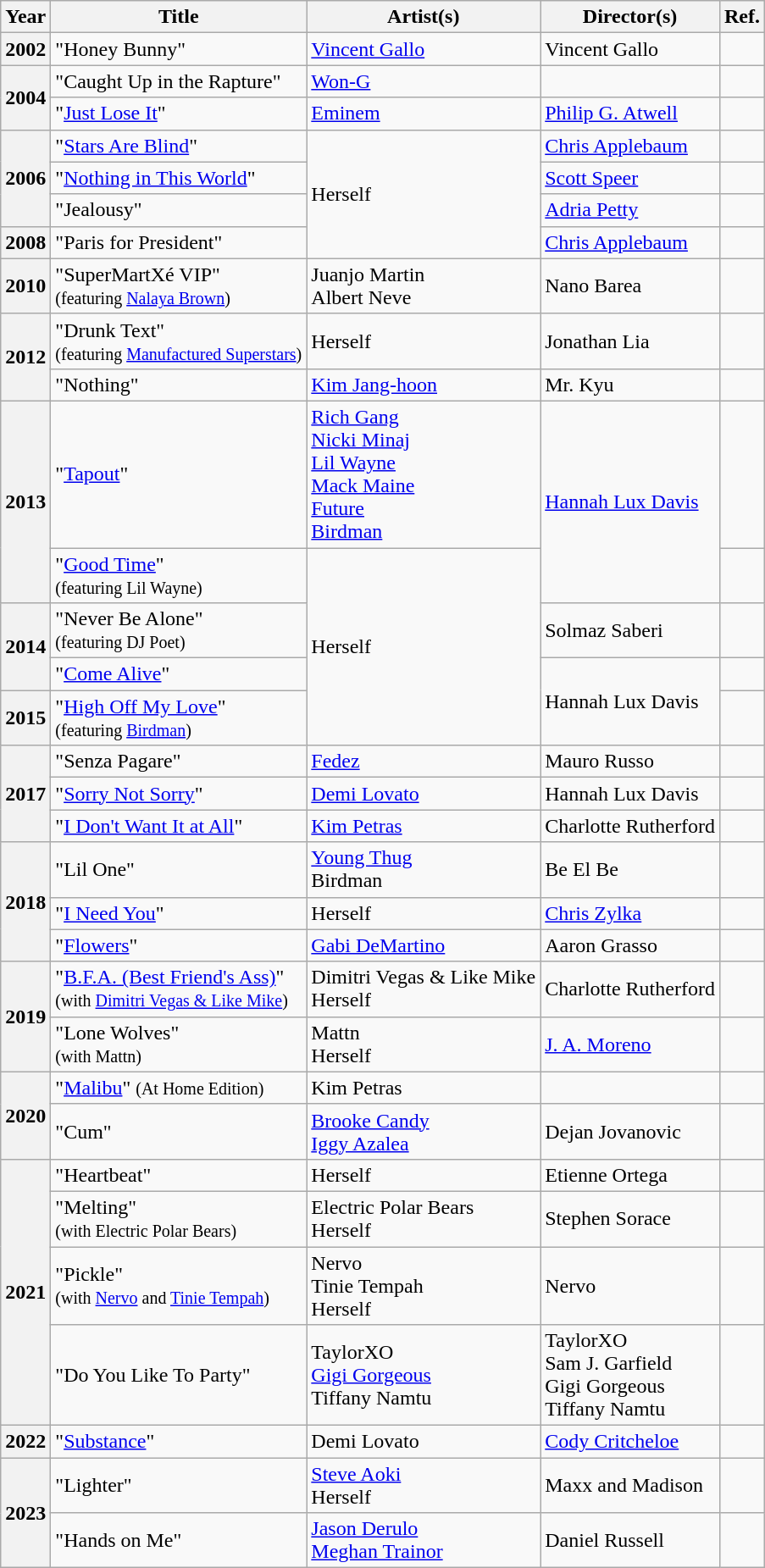<table class="wikitable sortable">
<tr>
<th>Year</th>
<th>Title</th>
<th>Artist(s)</th>
<th>Director(s)</th>
<th class="unsortable">Ref.</th>
</tr>
<tr>
<th scope=row>2002</th>
<td>"Honey Bunny"</td>
<td><a href='#'>Vincent Gallo</a></td>
<td>Vincent Gallo</td>
<td></td>
</tr>
<tr>
<th rowspan="2" scope="row">2004</th>
<td>"Caught Up in the Rapture"</td>
<td><a href='#'>Won-G</a></td>
<td></td>
<td></td>
</tr>
<tr>
<td>"<a href='#'>Just Lose It</a>"</td>
<td><a href='#'>Eminem</a></td>
<td><a href='#'>Philip G. Atwell</a></td>
<td></td>
</tr>
<tr>
<th rowspan="3" scope="row">2006</th>
<td>"<a href='#'>Stars Are Blind</a>"</td>
<td rowspan="4">Herself</td>
<td><a href='#'>Chris Applebaum</a></td>
<td></td>
</tr>
<tr>
<td>"<a href='#'>Nothing in This World</a>"</td>
<td><a href='#'>Scott Speer</a></td>
<td></td>
</tr>
<tr>
<td>"Jealousy"</td>
<td><a href='#'>Adria Petty</a></td>
<td></td>
</tr>
<tr>
<th scope=row>2008</th>
<td>"Paris for President"</td>
<td><a href='#'>Chris Applebaum</a></td>
<td></td>
</tr>
<tr>
<th scope=row>2010</th>
<td>"SuperMartXé VIP"<br><small>(featuring <a href='#'>Nalaya Brown</a>)</small></td>
<td>Juanjo Martin<br>Albert Neve</td>
<td>Nano Barea</td>
<td></td>
</tr>
<tr>
<th rowspan="2" scope="row">2012</th>
<td>"Drunk Text"<br><small>(featuring <a href='#'>Manufactured Superstars</a>)</small></td>
<td>Herself</td>
<td>Jonathan Lia</td>
<td></td>
</tr>
<tr>
<td>"Nothing"</td>
<td><a href='#'>Kim Jang-hoon</a></td>
<td>Mr. Kyu</td>
<td></td>
</tr>
<tr>
<th rowspan="2" scope="row">2013</th>
<td>"<a href='#'>Tapout</a>"</td>
<td><a href='#'>Rich Gang</a><br><a href='#'>Nicki Minaj</a><br><a href='#'>Lil Wayne</a><br><a href='#'>Mack Maine</a><br><a href='#'>Future</a><br><a href='#'>Birdman</a></td>
<td rowspan="2"><a href='#'>Hannah Lux Davis</a></td>
<td></td>
</tr>
<tr>
<td>"<a href='#'>Good Time</a>"<br><small>(featuring Lil Wayne)</small></td>
<td rowspan="4">Herself</td>
<td></td>
</tr>
<tr>
<th rowspan="2" scope="row">2014</th>
<td>"Never Be Alone" <br><small>(featuring DJ Poet)</small></td>
<td>Solmaz Saberi</td>
<td></td>
</tr>
<tr>
<td>"<a href='#'>Come Alive</a>"</td>
<td rowspan="2">Hannah Lux Davis</td>
<td></td>
</tr>
<tr>
<th scope=row>2015</th>
<td>"<a href='#'>High Off My Love</a>"<br><small>(featuring <a href='#'>Birdman</a>)</small></td>
<td></td>
</tr>
<tr>
<th rowspan="3" scope="row">2017</th>
<td>"Senza Pagare"</td>
<td><a href='#'>Fedez</a></td>
<td>Mauro Russo</td>
<td></td>
</tr>
<tr>
<td>"<a href='#'>Sorry Not Sorry</a>"</td>
<td><a href='#'>Demi Lovato</a></td>
<td>Hannah Lux Davis</td>
<td></td>
</tr>
<tr>
<td>"<a href='#'>I Don't Want It at All</a>"</td>
<td><a href='#'>Kim Petras</a></td>
<td>Charlotte Rutherford</td>
<td></td>
</tr>
<tr>
<th rowspan="3" scope="row">2018</th>
<td>"Lil One"</td>
<td><a href='#'>Young Thug</a><br>Birdman</td>
<td>Be El Be</td>
<td></td>
</tr>
<tr>
<td>"<a href='#'>I Need You</a>"</td>
<td>Herself</td>
<td><a href='#'>Chris Zylka</a></td>
<td></td>
</tr>
<tr>
<td>"<a href='#'>Flowers</a>"</td>
<td><a href='#'>Gabi DeMartino</a></td>
<td>Aaron Grasso</td>
<td></td>
</tr>
<tr>
<th rowspan="2" scope="row">2019</th>
<td>"<a href='#'>B.F.A. (Best Friend's Ass)</a>"<br><small>(with <a href='#'>Dimitri Vegas & Like Mike</a>)</small></td>
<td>Dimitri Vegas & Like Mike<br>Herself</td>
<td>Charlotte Rutherford</td>
<td></td>
</tr>
<tr>
<td>"Lone Wolves"<br><small>(with Mattn)</small></td>
<td>Mattn<br>Herself</td>
<td><a href='#'>J. A. Moreno</a></td>
<td></td>
</tr>
<tr>
<th rowspan="2" scope="row">2020</th>
<td>"<a href='#'>Malibu</a>" <small>(At Home Edition)</small></td>
<td>Kim Petras</td>
<td></td>
<td></td>
</tr>
<tr>
<td>"Cum"</td>
<td><a href='#'>Brooke Candy</a><br><a href='#'>Iggy Azalea</a></td>
<td>Dejan Jovanovic</td>
<td></td>
</tr>
<tr>
<th rowspan="4" scope="row">2021</th>
<td>"Heartbeat"</td>
<td>Herself</td>
<td>Etienne Ortega</td>
<td></td>
</tr>
<tr>
<td>"Melting"<br><small>(with Electric Polar Bears)</small></td>
<td>Electric Polar Bears<br>Herself</td>
<td>Stephen Sorace</td>
<td></td>
</tr>
<tr>
<td>"Pickle"<br><small>(with <a href='#'>Nervo</a> and <a href='#'>Tinie Tempah</a>)</small></td>
<td>Nervo<br>Tinie Tempah<br>Herself</td>
<td>Nervo</td>
<td></td>
</tr>
<tr>
<td>"Do You Like To Party"</td>
<td>TaylorXO<br><a href='#'>Gigi Gorgeous</a><br>Tiffany Namtu</td>
<td>TaylorXO<br>Sam J. Garfield<br>Gigi Gorgeous<br>Tiffany Namtu</td>
<td></td>
</tr>
<tr>
<th scope=row>2022</th>
<td>"<a href='#'>Substance</a>"</td>
<td>Demi Lovato</td>
<td><a href='#'>Cody Critcheloe</a></td>
<td></td>
</tr>
<tr>
<th rowspan="2" scope="row">2023</th>
<td>"Lighter"</td>
<td><a href='#'>Steve Aoki</a><br>Herself</td>
<td>Maxx and Madison</td>
<td></td>
</tr>
<tr>
<td>"Hands on Me"</td>
<td><a href='#'>Jason Derulo</a><br><a href='#'>Meghan Trainor</a></td>
<td>Daniel Russell</td>
<td></td>
</tr>
</table>
